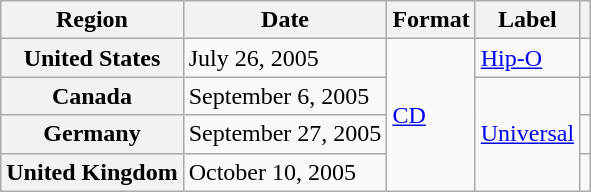<table class="wikitable plainrowheaders">
<tr>
<th scope="col">Region</th>
<th scope="col">Date</th>
<th scope="col">Format</th>
<th scope="col">Label</th>
<th scope="col"></th>
</tr>
<tr>
<th scope="row">United States</th>
<td>July 26, 2005</td>
<td rowspan="4"><a href='#'>CD</a></td>
<td><a href='#'>Hip-O</a></td>
<td></td>
</tr>
<tr>
<th scope="row">Canada</th>
<td>September 6, 2005</td>
<td rowspan="3"><a href='#'>Universal</a></td>
<td></td>
</tr>
<tr>
<th scope="row">Germany</th>
<td>September 27, 2005</td>
<td></td>
</tr>
<tr>
<th scope="row">United Kingdom</th>
<td>October 10, 2005</td>
<td></td>
</tr>
</table>
